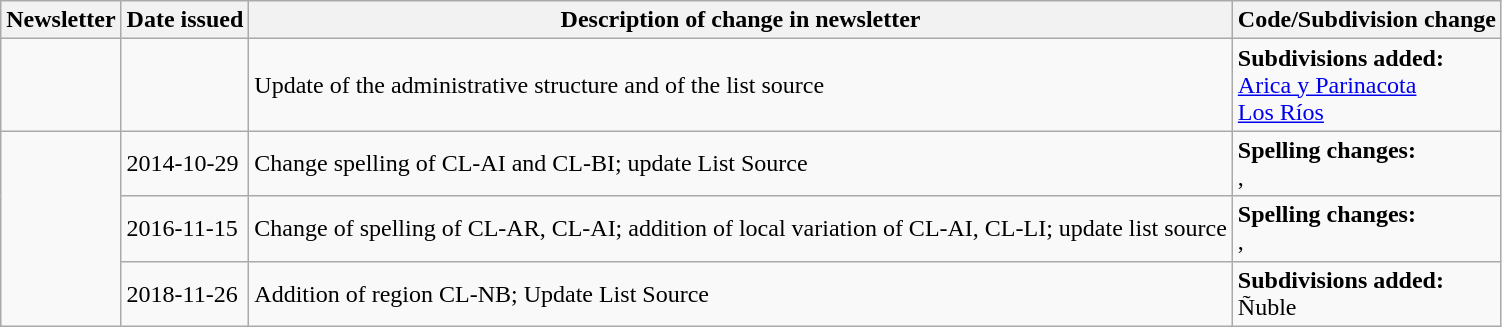<table class="wikitable">
<tr>
<th>Newsletter</th>
<th>Date issued</th>
<th>Description of change in newsletter</th>
<th>Code/Subdivision change</th>
</tr>
<tr>
<td id="II-2"></td>
<td></td>
<td>Update of the administrative structure and of the list source</td>
<td style=white-space:nowrap><strong>Subdivisions added:</strong><br>  <a href='#'>Arica y Parinacota</a><br>  <a href='#'>Los Ríos</a></td>
</tr>
<tr>
<td rowspan="3"></td>
<td>2014-10-29</td>
<td>Change spelling of CL-AI and CL-BI; update List Source</td>
<td><strong>Spelling changes:</strong><br>, </td>
</tr>
<tr>
<td>2016-11-15</td>
<td>Change of spelling of CL-AR, CL-AI; addition of local variation of CL-AI, CL-LI; update list source</td>
<td><strong>Spelling changes:</strong><br>, </td>
</tr>
<tr>
<td>2018-11-26</td>
<td>Addition of region CL-NB; Update List Source</td>
<td><strong>Subdivisions added:</strong><br> Ñuble</td>
</tr>
</table>
